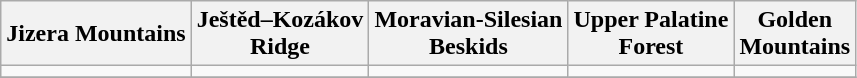<table class="wikitable unsortable">
<tr>
<th>Jizera Mountains</th>
<th>Ještěd–Kozákov<br>Ridge</th>
<th>Moravian-Silesian<br>Beskids</th>
<th>Upper Palatine<br>Forest</th>
<th>Golden<br>Mountains</th>
</tr>
<tr>
<td></td>
<td></td>
<td></td>
<td></td>
<td></td>
</tr>
<tr>
</tr>
</table>
